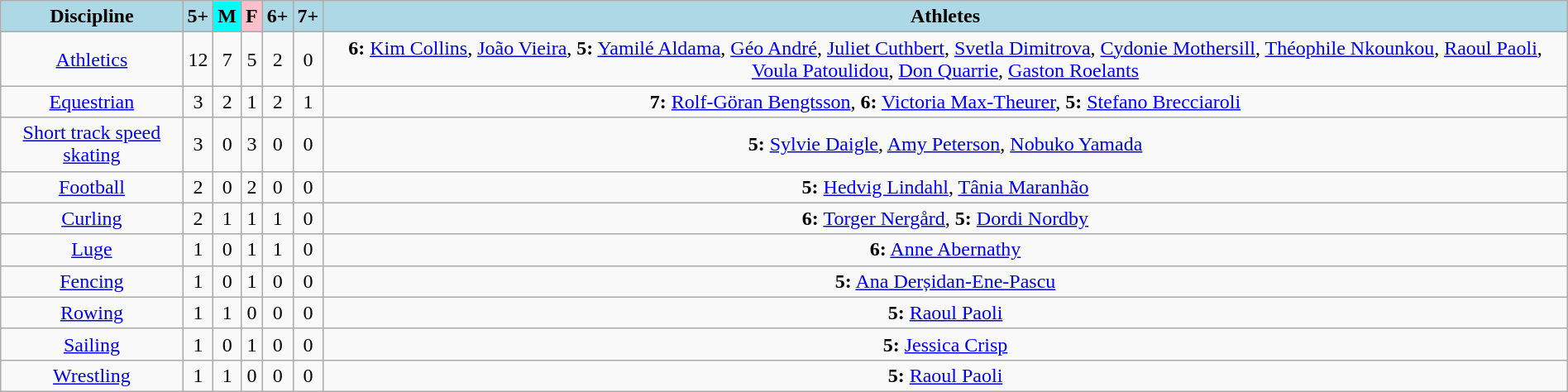<table class="wikitable sortable"  style="text-align:center; font-size:100%; width: 100%;"  border="1">
<tr>
<th style="background-color:lightblue">Discipline</th>
<th style="background-color:lightblue">5+</th>
<th style="background-color:aqua">M</th>
<th style="background-color:pink">F</th>
<th style="background-color:lightblue">6+</th>
<th style="background-color:lightblue">7+</th>
<th style="background-color:lightblue" class="unsortable">Athletes</th>
</tr>
<tr>
<td><a href='#'>Athletics</a></td>
<td>12</td>
<td>7</td>
<td>5</td>
<td>2</td>
<td>0</td>
<td><strong>6:</strong> <a href='#'>Kim Collins</a>, <a href='#'>João Vieira</a>, <strong>5:</strong> <a href='#'>Yamilé Aldama</a>, <a href='#'>Géo André</a>, <a href='#'>Juliet Cuthbert</a>, <a href='#'>Svetla Dimitrova</a>, <a href='#'>Cydonie Mothersill</a>, <a href='#'>Théophile Nkounkou</a>, <a href='#'>Raoul Paoli</a>, <a href='#'>Voula Patoulidou</a>, <a href='#'>Don Quarrie</a>, <a href='#'>Gaston Roelants</a></td>
</tr>
<tr>
<td><a href='#'>Equestrian</a></td>
<td>3</td>
<td>2</td>
<td>1</td>
<td>2</td>
<td>1</td>
<td><strong>7:</strong> <a href='#'>Rolf-Göran Bengtsson</a>, <strong>6:</strong> <a href='#'>Victoria Max-Theurer</a>, <strong>5:</strong> <a href='#'>Stefano Brecciaroli</a></td>
</tr>
<tr>
<td><a href='#'>Short track speed skating</a></td>
<td>3</td>
<td>0</td>
<td>3</td>
<td>0</td>
<td>0</td>
<td><strong>5:</strong> <a href='#'>Sylvie Daigle</a>, <a href='#'>Amy Peterson</a>, <a href='#'>Nobuko Yamada</a></td>
</tr>
<tr>
<td><a href='#'>Football</a></td>
<td>2</td>
<td>0</td>
<td>2</td>
<td>0</td>
<td>0</td>
<td><strong>5:</strong> <a href='#'>Hedvig Lindahl</a>, <a href='#'>Tânia Maranhão</a></td>
</tr>
<tr>
<td><a href='#'>Curling</a></td>
<td>2</td>
<td>1</td>
<td>1</td>
<td>1</td>
<td>0</td>
<td><strong>6:</strong> <a href='#'>Torger Nergård</a>, <strong>5:</strong> <a href='#'>Dordi Nordby</a></td>
</tr>
<tr>
<td><a href='#'>Luge</a></td>
<td>1</td>
<td>0</td>
<td>1</td>
<td>1</td>
<td>0</td>
<td><strong>6:</strong> <a href='#'>Anne Abernathy</a></td>
</tr>
<tr>
<td><a href='#'>Fencing</a></td>
<td>1</td>
<td>0</td>
<td>1</td>
<td>0</td>
<td>0</td>
<td><strong>5:</strong> <a href='#'>Ana Derșidan-Ene-Pascu</a></td>
</tr>
<tr>
<td><a href='#'>Rowing</a></td>
<td>1</td>
<td>1</td>
<td>0</td>
<td>0</td>
<td>0</td>
<td><strong>5:</strong> <a href='#'>Raoul Paoli</a></td>
</tr>
<tr>
<td><a href='#'>Sailing</a></td>
<td>1</td>
<td>0</td>
<td>1</td>
<td>0</td>
<td>0</td>
<td><strong>5:</strong> <a href='#'>Jessica Crisp</a></td>
</tr>
<tr>
<td><a href='#'>Wrestling</a></td>
<td>1</td>
<td>1</td>
<td>0</td>
<td>0</td>
<td>0</td>
<td><strong>5:</strong> <a href='#'>Raoul Paoli</a></td>
</tr>
</table>
